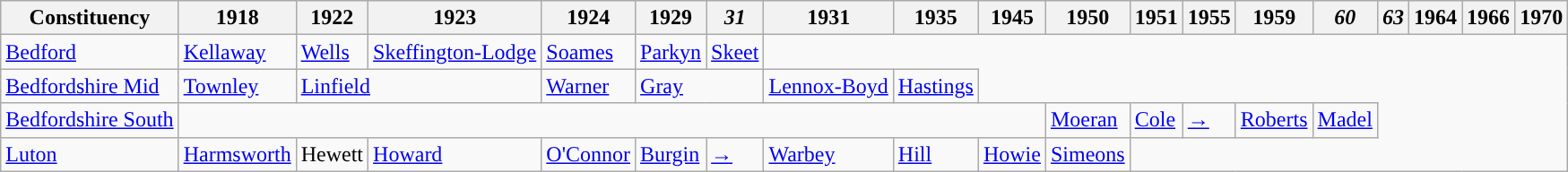<table class="wikitable">
<tr>
<th>Constituency</th>
<th>1918</th>
<th>1922</th>
<th>1923</th>
<th>1924</th>
<th>1929</th>
<th><em>31</em></th>
<th>1931</th>
<th>1935</th>
<th>1945</th>
<th>1950</th>
<th>1951</th>
<th>1955</th>
<th>1959</th>
<th><em>60</em></th>
<th><em>63</em></th>
<th>1964</th>
<th>1966</th>
<th>1970</th>
</tr>
<tr>
<td><a href='#'>Bedford</a></td>
<td><a href='#'>Kellaway</a></td>
<td><a href='#'>Wells</a></td>
<td><a href='#'>Skeffington-Lodge</a></td>
<td><a href='#'>Soames</a></td>
<td><a href='#'>Parkyn</a></td>
<td><a href='#'>Skeet</a></td>
</tr>
<tr>
<td><a href='#'>Bedfordshire Mid</a></td>
<td><a href='#'>Townley</a></td>
<td colspan="2"><a href='#'>Linfield</a></td>
<td><a href='#'>Warner</a></td>
<td colspan="2"><a href='#'>Gray</a></td>
<td><a href='#'>Lennox-Boyd</a></td>
<td><a href='#'>Hastings</a></td>
</tr>
<tr>
<td><a href='#'>Bedfordshire South</a></td>
<td colspan="9"></td>
<td><a href='#'>Moeran</a></td>
<td><a href='#'>Cole</a></td>
<td><a href='#'>→</a></td>
<td><a href='#'>Roberts</a></td>
<td><a href='#'>Madel</a></td>
</tr>
<tr>
<td><a href='#'>Luton</a></td>
<td><a href='#'>Harmsworth</a></td>
<td>Hewett</td>
<td><a href='#'>Howard</a></td>
<td><a href='#'>O'Connor</a></td>
<td><a href='#'>Burgin</a></td>
<td><a href='#'>→</a></td>
<td><a href='#'>Warbey</a></td>
<td><a href='#'>Hill</a></td>
<td><a href='#'>Howie</a></td>
<td><a href='#'>Simeons</a></td>
</tr>
</table>
